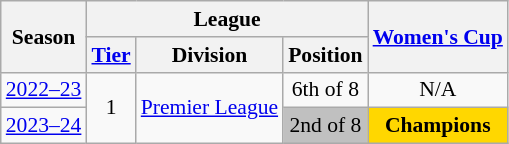<table class="wikitable" style="font-size:90%; text-align:center;">
<tr>
<th rowspan="2">Season</th>
<th colspan="3">League</th>
<th rowspan="2"><a href='#'>Women's Cup</a></th>
</tr>
<tr>
<th><a href='#'>Tier</a></th>
<th>Division</th>
<th>Position</th>
</tr>
<tr>
<td><a href='#'>2022–23</a></td>
<td rowspan="2">1</td>
<td rowspan="2"><a href='#'>Premier League</a></td>
<td>6th of 8</td>
<td>N/A</td>
</tr>
<tr>
<td><a href='#'>2023–24</a></td>
<td style="background:silver">2nd of 8</td>
<td style="background:gold"><strong>Champions</strong></td>
</tr>
</table>
